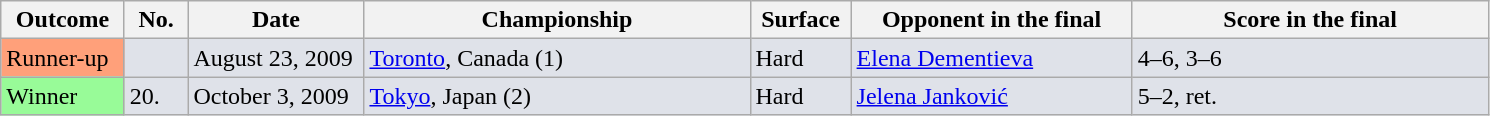<table class="sortable wikitable">
<tr>
<th width=75>Outcome</th>
<th width=35>No.</th>
<th width=110>Date</th>
<th width=250>Championship</th>
<th width=60>Surface</th>
<th width=180>Opponent in the final</th>
<th width=230>Score in the final</th>
</tr>
<tr bgcolor=#dfe2e9>
<td bgcolor=#FFA07A>Runner-up</td>
<td></td>
<td>August 23, 2009</td>
<td> <a href='#'>Toronto</a>, Canada (1)</td>
<td>Hard</td>
<td> <a href='#'>Elena Dementieva</a></td>
<td>4–6, 3–6</td>
</tr>
<tr bgcolor=#dfe2e9>
<td bgcolor=98FB98>Winner</td>
<td>20.</td>
<td>October 3, 2009</td>
<td> <a href='#'>Tokyo</a>, Japan (2)</td>
<td>Hard</td>
<td> <a href='#'>Jelena Janković</a></td>
<td>5–2, ret.</td>
</tr>
</table>
